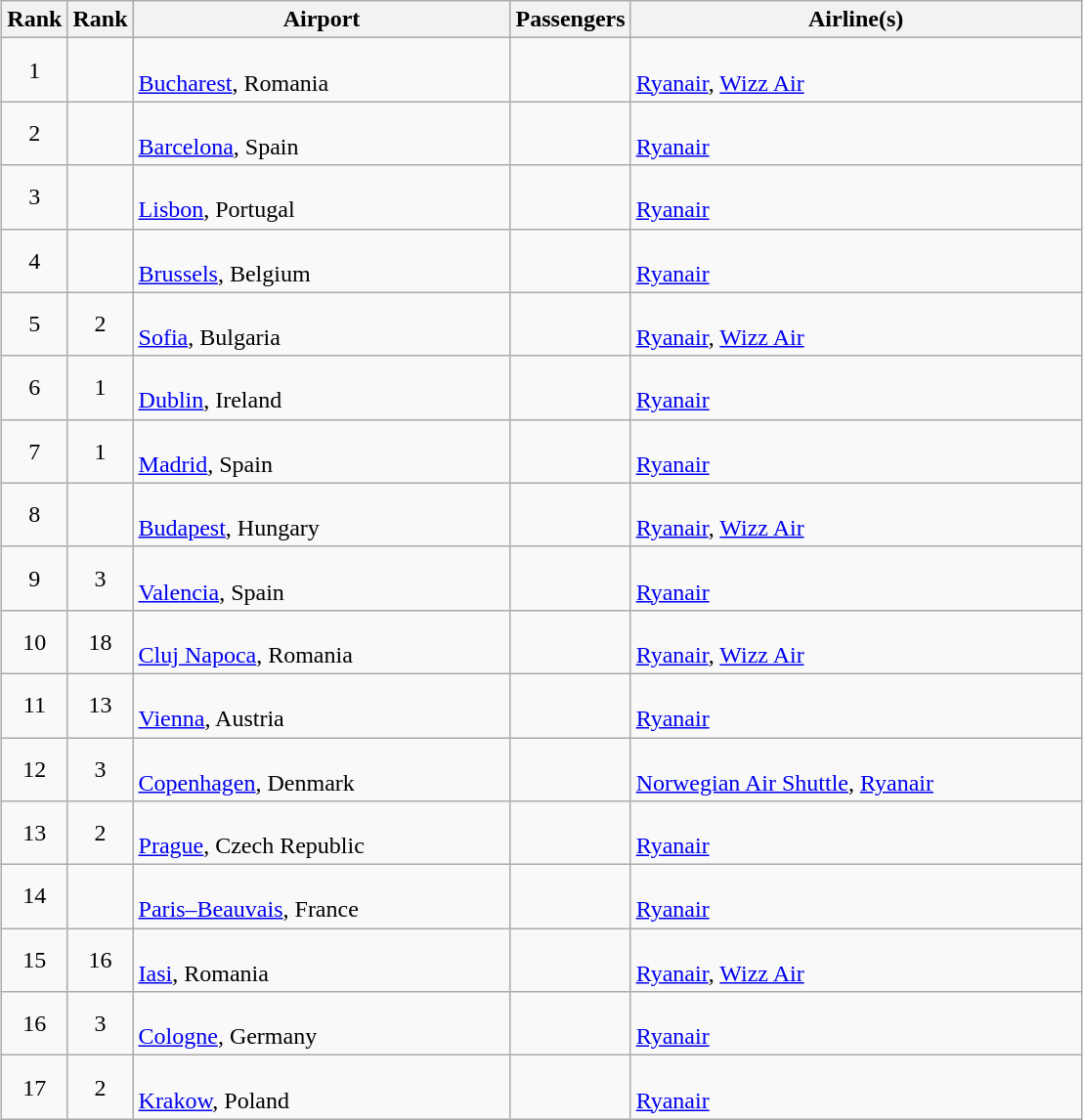<table class="wikitable sortable" style="margin:auto;">
<tr>
<th style="width:25px;">Rank</th>
<th style="width:25px;">Rank<br></th>
<th style="width:250px;">Airport</th>
<th style="width:50px;">Passengers</th>
<th style="width:300px;">Airline(s)</th>
</tr>
<tr>
<td style="text-align:center;">1</td>
<td style="text-align:center;"></td>
<td><br> <a href='#'>Bucharest</a>, Romania</td>
<td style="text-align:center;"> </td>
<td><br><a href='#'>Ryanair</a>, <a href='#'>Wizz Air</a></td>
</tr>
<tr>
<td style="text-align:center;">2</td>
<td style="text-align:center;"></td>
<td><br> <a href='#'>Barcelona</a>, Spain</td>
<td style="text-align:center;"> </td>
<td><br><a href='#'>Ryanair</a></td>
</tr>
<tr>
<td style="text-align:center;">3</td>
<td style="text-align:center;"></td>
<td><br> <a href='#'>Lisbon</a>, Portugal</td>
<td style="text-align:center;"> </td>
<td><br><a href='#'>Ryanair</a></td>
</tr>
<tr>
<td style="text-align:center;">4</td>
<td style="text-align:center;"></td>
<td><br> <a href='#'>Brussels</a>, Belgium</td>
<td style="text-align:center;"> </td>
<td><br><a href='#'>Ryanair</a></td>
</tr>
<tr>
<td style="text-align:center;">5</td>
<td style="text-align:center;"> 2</td>
<td><br> <a href='#'>Sofia</a>, Bulgaria</td>
<td style="text-align:center;"> </td>
<td><br><a href='#'>Ryanair</a>, <a href='#'>Wizz Air</a></td>
</tr>
<tr>
<td style="text-align:center;">6</td>
<td style="text-align:center;"> 1</td>
<td><br> <a href='#'>Dublin</a>, Ireland</td>
<td style="text-align:center;"> </td>
<td><br><a href='#'>Ryanair</a></td>
</tr>
<tr>
<td style="text-align:center;">7</td>
<td style="text-align:center;"> 1</td>
<td><br> <a href='#'>Madrid</a>, Spain</td>
<td style="text-align:center;"> </td>
<td><br><a href='#'>Ryanair</a></td>
</tr>
<tr>
<td style="text-align:center;">8</td>
<td style="text-align:center;"></td>
<td><br> <a href='#'>Budapest</a>, Hungary</td>
<td style="text-align:center;"> </td>
<td><br><a href='#'>Ryanair</a>, <a href='#'>Wizz Air</a></td>
</tr>
<tr>
<td style="text-align:center;">9</td>
<td style="text-align:center;"> 3</td>
<td><br> <a href='#'>Valencia</a>, Spain</td>
<td style="text-align:center;"> </td>
<td><br><a href='#'>Ryanair</a></td>
</tr>
<tr>
<td style="text-align:center;">10</td>
<td style="text-align:center;"> 18</td>
<td><br> <a href='#'>Cluj Napoca</a>, Romania</td>
<td style="text-align:center;"></td>
<td><br><a href='#'>Ryanair</a>, <a href='#'>Wizz Air</a></td>
</tr>
<tr>
<td style="text-align:center;">11</td>
<td style="text-align:center;"> 13</td>
<td><br> <a href='#'>Vienna</a>, Austria</td>
<td style="text-align:center;"> </td>
<td><br><a href='#'>Ryanair</a></td>
</tr>
<tr>
<td style="text-align:center;">12</td>
<td style="text-align:center;"> 3</td>
<td><br> <a href='#'>Copenhagen</a>, Denmark</td>
<td style="text-align:center;"> </td>
<td><br><a href='#'>Norwegian Air Shuttle</a>, <a href='#'>Ryanair</a></td>
</tr>
<tr>
<td style="text-align:center;">13</td>
<td style="text-align:center;"> 2</td>
<td><br> <a href='#'>Prague</a>, Czech Republic</td>
<td style="text-align:center;"> </td>
<td><br><a href='#'>Ryanair</a></td>
</tr>
<tr>
<td style="text-align:center;">14</td>
<td style="text-align:center;"></td>
<td><br> <a href='#'>Paris–Beauvais</a>, France</td>
<td style="text-align:center;"> </td>
<td><br><a href='#'>Ryanair</a></td>
</tr>
<tr>
<td style="text-align:center;">15</td>
<td style="text-align:center;"> 16</td>
<td><br> <a href='#'>Iasi</a>, Romania</td>
<td style="text-align:center;"> </td>
<td><br><a href='#'>Ryanair</a>, <a href='#'>Wizz Air</a></td>
</tr>
<tr>
<td style="text-align:center;">16</td>
<td style="text-align:center;"> 3</td>
<td><br> <a href='#'>Cologne</a>, Germany</td>
<td style="text-align:center;"> </td>
<td><br><a href='#'>Ryanair</a></td>
</tr>
<tr>
<td style="text-align:center;">17</td>
<td style="text-align:center;"> 2</td>
<td><br> <a href='#'>Krakow</a>, Poland</td>
<td style="text-align:center;"> </td>
<td><br><a href='#'>Ryanair</a></td>
</tr>
</table>
